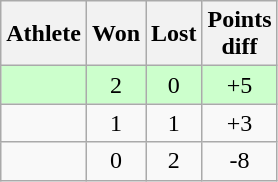<table class="wikitable">
<tr>
<th>Athlete</th>
<th>Won</th>
<th>Lost</th>
<th>Points<br>diff</th>
</tr>
<tr bgcolor="#ccffcc">
<td></td>
<td align="center">2</td>
<td align="center">0</td>
<td align="center">+5</td>
</tr>
<tr>
<td></td>
<td align="center">1</td>
<td align="center">1</td>
<td align="center">+3</td>
</tr>
<tr>
<td></td>
<td align="center">0</td>
<td align="center">2</td>
<td align="center">-8</td>
</tr>
</table>
